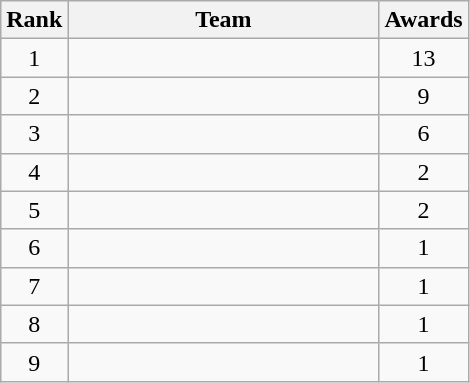<table class="wikitable sortable">
<tr>
<th width=25>Rank</th>
<th width=200>Team</th>
<th width=50>Awards</th>
</tr>
<tr>
<td align=center>1</td>
<td align:left></td>
<td align=center>13</td>
</tr>
<tr>
<td align=center>2</td>
<td align:left></td>
<td align=center>9</td>
</tr>
<tr>
<td align=center>3</td>
<td align:left></td>
<td align=center>6</td>
</tr>
<tr>
<td align=center>4</td>
<td align:left></td>
<td align=center>2</td>
</tr>
<tr>
<td align=center>5</td>
<td align:left></td>
<td align=center>2</td>
</tr>
<tr>
<td align=center>6</td>
<td align:left></td>
<td align=center>1</td>
</tr>
<tr>
<td align=center>7</td>
<td align:left></td>
<td align=center>1</td>
</tr>
<tr>
<td align=center>8</td>
<td align:left></td>
<td align=center>1</td>
</tr>
<tr>
<td align=center>9</td>
<td align:left></td>
<td align=center>1</td>
</tr>
</table>
